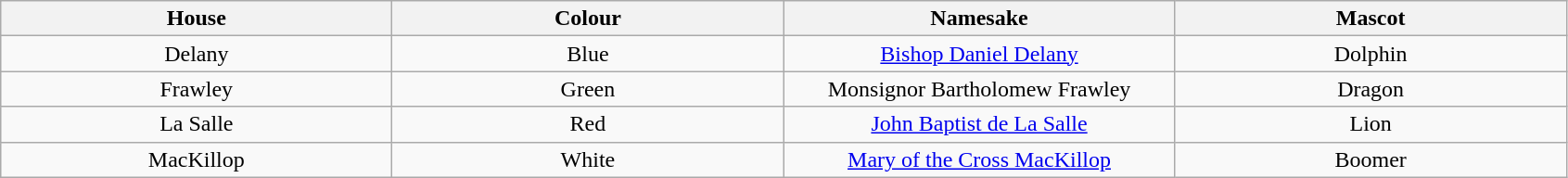<table class="wikitable" style="text-align:center">
<tr>
<th width=20%>House</th>
<th width=20%>Colour</th>
<th width="20%">Namesake</th>
<th width="20%">Mascot</th>
</tr>
<tr>
<td>Delany</td>
<td>Blue</td>
<td><a href='#'>Bishop Daniel Delany</a></td>
<td>Dolphin</td>
</tr>
<tr>
<td>Frawley</td>
<td>Green</td>
<td>Monsignor Bartholomew Frawley</td>
<td>Dragon</td>
</tr>
<tr>
<td>La Salle</td>
<td>Red</td>
<td><a href='#'>John Baptist de La Salle</a></td>
<td>Lion</td>
</tr>
<tr>
<td>MacKillop</td>
<td>White</td>
<td><a href='#'>Mary of the Cross MacKillop</a></td>
<td>Boomer</td>
</tr>
</table>
